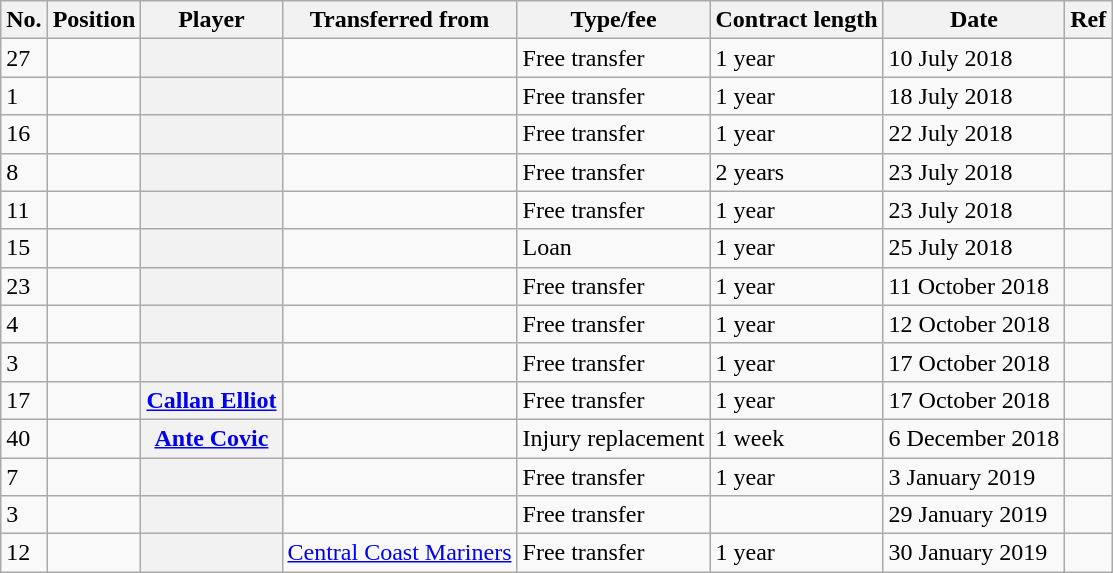<table class="wikitable plainrowheaders sortable" style="text-align:center; text-align:left">
<tr>
<th scope="col">No.</th>
<th scope="col">Position</th>
<th scope="col">Player</th>
<th scope="col">Transferred from</th>
<th scope="col">Type/fee</th>
<th scope="col">Contract length</th>
<th scope="col">Date</th>
<th scope="col" class="unsortable">Ref</th>
</tr>
<tr>
<td>27</td>
<td></td>
<th scope="row"></th>
<td></td>
<td>Free transfer</td>
<td>1 year</td>
<td>10 July 2018</td>
<td></td>
</tr>
<tr>
<td>1</td>
<td></td>
<th scope="row"></th>
<td></td>
<td>Free transfer</td>
<td>1 year</td>
<td>18 July 2018</td>
<td></td>
</tr>
<tr>
<td>16</td>
<td></td>
<th scope="row"></th>
<td></td>
<td>Free transfer</td>
<td>1 year</td>
<td>22 July 2018</td>
<td></td>
</tr>
<tr>
<td>8</td>
<td></td>
<th scope="row"></th>
<td></td>
<td>Free transfer</td>
<td>2 years</td>
<td>23 July 2018</td>
<td></td>
</tr>
<tr>
<td>11</td>
<td></td>
<th scope="row"></th>
<td></td>
<td>Free transfer</td>
<td>1 year</td>
<td>23 July 2018</td>
<td></td>
</tr>
<tr>
<td>15</td>
<td></td>
<th scope="row"></th>
<td></td>
<td>Loan</td>
<td>1 year</td>
<td>25 July 2018</td>
<td></td>
</tr>
<tr>
<td>23</td>
<td></td>
<th scope="row"></th>
<td></td>
<td>Free transfer</td>
<td>1 year</td>
<td>11 October 2018</td>
<td></td>
</tr>
<tr>
<td>4</td>
<td></td>
<th scope="row"></th>
<td></td>
<td>Free transfer</td>
<td>1 year</td>
<td>12 October 2018</td>
<td></td>
</tr>
<tr>
<td>3</td>
<td></td>
<th scope="row"></th>
<td></td>
<td>Free transfer</td>
<td>1 year</td>
<td>17 October 2018</td>
<td></td>
</tr>
<tr>
<td>17</td>
<td></td>
<th scope="row"><a href='#'>Callan Elliot</a></th>
<td></td>
<td>Free transfer</td>
<td>1 year</td>
<td>17 October 2018</td>
<td></td>
</tr>
<tr>
<td>40</td>
<td></td>
<th scope="row"> <a href='#'>Ante Covic</a></th>
<td></td>
<td>Injury replacement</td>
<td>1 week</td>
<td>6 December 2018</td>
<td></td>
</tr>
<tr>
<td>7</td>
<td></td>
<th scope="row"></th>
<td></td>
<td>Free transfer</td>
<td>1 year</td>
<td>3 January 2019</td>
<td></td>
</tr>
<tr>
<td>3</td>
<td></td>
<th scope="row"></th>
<td></td>
<td>Free transfer</td>
<td></td>
<td>29 January 2019</td>
<td></td>
</tr>
<tr>
<td>12</td>
<td></td>
<th scope="row"></th>
<td><a href='#'>Central Coast Mariners</a></td>
<td>Free transfer</td>
<td>1 year</td>
<td>30 January 2019</td>
<td></td>
</tr>
</table>
